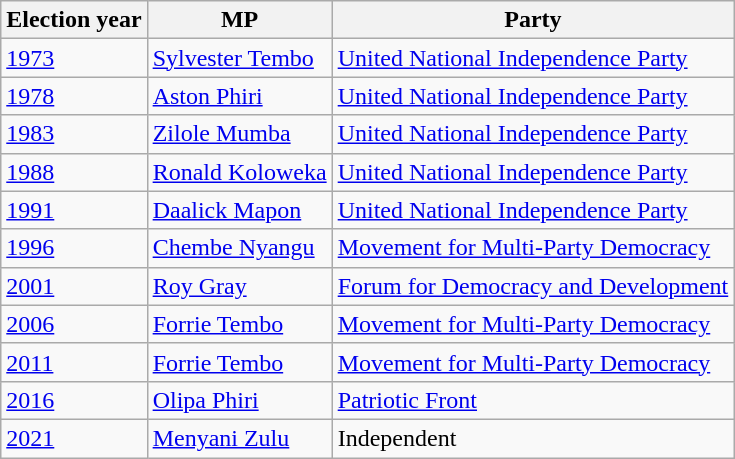<table class=wikitable>
<tr>
<th>Election year</th>
<th>MP</th>
<th>Party</th>
</tr>
<tr>
<td><a href='#'>1973</a></td>
<td><a href='#'>Sylvester Tembo</a></td>
<td><a href='#'>United National Independence Party</a></td>
</tr>
<tr>
<td><a href='#'>1978</a></td>
<td><a href='#'>Aston Phiri</a></td>
<td><a href='#'>United National Independence Party</a></td>
</tr>
<tr>
<td><a href='#'>1983</a></td>
<td><a href='#'>Zilole Mumba</a></td>
<td><a href='#'>United National Independence Party</a></td>
</tr>
<tr>
<td><a href='#'>1988</a></td>
<td><a href='#'>Ronald Koloweka</a></td>
<td><a href='#'>United National Independence Party</a></td>
</tr>
<tr>
<td><a href='#'>1991</a></td>
<td><a href='#'>Daalick Mapon</a></td>
<td><a href='#'>United National Independence Party</a></td>
</tr>
<tr>
<td><a href='#'>1996</a></td>
<td><a href='#'>Chembe Nyangu</a></td>
<td><a href='#'>Movement for Multi-Party Democracy</a></td>
</tr>
<tr>
<td><a href='#'>2001</a></td>
<td><a href='#'>Roy Gray</a></td>
<td><a href='#'>Forum for Democracy and Development</a></td>
</tr>
<tr>
<td><a href='#'>2006</a></td>
<td><a href='#'>Forrie Tembo</a></td>
<td><a href='#'>Movement for Multi-Party Democracy</a></td>
</tr>
<tr>
<td><a href='#'>2011</a></td>
<td><a href='#'>Forrie Tembo</a></td>
<td><a href='#'>Movement for Multi-Party Democracy</a></td>
</tr>
<tr>
<td><a href='#'>2016</a></td>
<td><a href='#'>Olipa Phiri</a></td>
<td><a href='#'>Patriotic Front</a></td>
</tr>
<tr>
<td><a href='#'>2021</a></td>
<td><a href='#'>Menyani Zulu</a></td>
<td>Independent</td>
</tr>
</table>
